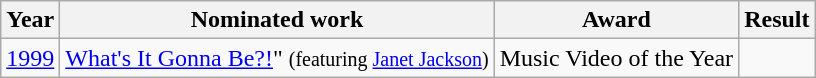<table class="wikitable">
<tr>
<th>Year</th>
<th>Nominated work</th>
<th>Award</th>
<th>Result</th>
</tr>
<tr>
<td align=center><a href='#'>1999</a></td>
<td><a href='#'>What's It Gonna Be?!</a>" <small>(featuring <a href='#'>Janet Jackson</a>)</small></td>
<td>Music Video of the Year</td>
<td></td>
</tr>
</table>
